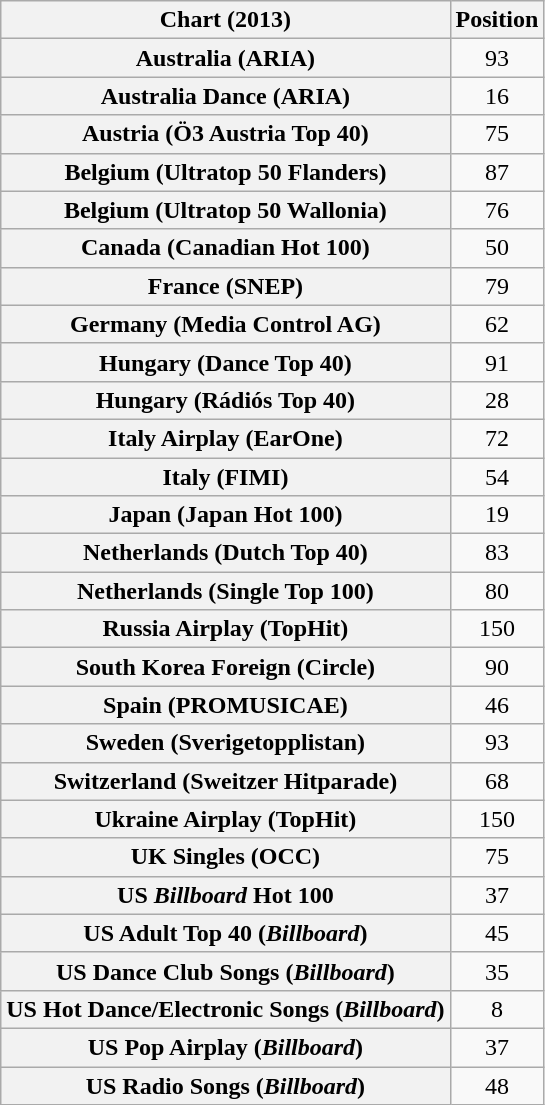<table class="wikitable sortable plainrowheaders" style="text-align:center">
<tr>
<th scope="col">Chart (2013)</th>
<th scope="col">Position</th>
</tr>
<tr>
<th scope="row">Australia (ARIA)</th>
<td>93</td>
</tr>
<tr>
<th scope="row">Australia Dance (ARIA)</th>
<td>16</td>
</tr>
<tr>
<th scope="row">Austria (Ö3 Austria Top 40)</th>
<td>75</td>
</tr>
<tr>
<th scope="row">Belgium (Ultratop 50 Flanders)</th>
<td>87</td>
</tr>
<tr>
<th scope="row">Belgium (Ultratop 50 Wallonia)</th>
<td>76</td>
</tr>
<tr>
<th scope="row">Canada (Canadian Hot 100)</th>
<td>50</td>
</tr>
<tr>
<th scope="row">France (SNEP)</th>
<td>79</td>
</tr>
<tr>
<th scope="row">Germany (Media Control AG)</th>
<td>62</td>
</tr>
<tr>
<th scope="row">Hungary (Dance Top 40)</th>
<td>91</td>
</tr>
<tr>
<th scope="row">Hungary (Rádiós Top 40)</th>
<td>28</td>
</tr>
<tr>
<th scope="row">Italy Airplay (EarOne)</th>
<td>72</td>
</tr>
<tr>
<th scope="row">Italy (FIMI)</th>
<td>54</td>
</tr>
<tr>
<th scope="row">Japan (Japan Hot 100)</th>
<td>19</td>
</tr>
<tr>
<th scope="row">Netherlands (Dutch Top 40)</th>
<td>83</td>
</tr>
<tr>
<th scope="row">Netherlands (Single Top 100)</th>
<td>80</td>
</tr>
<tr>
<th scope="row">Russia Airplay (TopHit)</th>
<td style="text-align:center;">150</td>
</tr>
<tr>
<th scope="row">South Korea Foreign (Circle)</th>
<td>90</td>
</tr>
<tr>
<th scope="row">Spain (PROMUSICAE)</th>
<td>46</td>
</tr>
<tr>
<th scope="row">Sweden (Sverigetopplistan)</th>
<td>93</td>
</tr>
<tr>
<th scope="row">Switzerland (Sweitzer Hitparade)</th>
<td>68</td>
</tr>
<tr>
<th scope="row">Ukraine Airplay (TopHit)</th>
<td style="text-align:center;">150</td>
</tr>
<tr>
<th scope="row">UK Singles (OCC)</th>
<td>75</td>
</tr>
<tr>
<th scope="row">US <em>Billboard</em> Hot 100</th>
<td>37</td>
</tr>
<tr>
<th scope="row">US Adult Top 40 (<em>Billboard</em>)</th>
<td>45</td>
</tr>
<tr>
<th scope="row">US Dance Club Songs (<em>Billboard</em>)</th>
<td>35</td>
</tr>
<tr>
<th scope="row">US Hot Dance/Electronic Songs (<em>Billboard</em>)</th>
<td>8</td>
</tr>
<tr>
<th scope="row">US Pop Airplay (<em>Billboard</em>)</th>
<td>37</td>
</tr>
<tr>
<th scope="row">US Radio Songs (<em>Billboard</em>)</th>
<td>48</td>
</tr>
</table>
